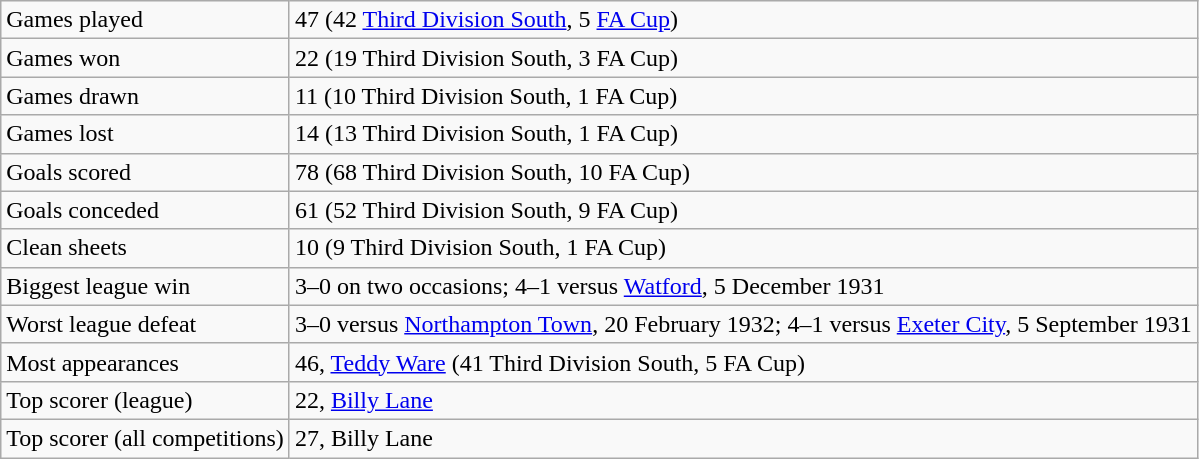<table class="wikitable">
<tr>
<td>Games played</td>
<td>47 (42 <a href='#'>Third Division South</a>, 5 <a href='#'>FA Cup</a>)</td>
</tr>
<tr>
<td>Games won</td>
<td>22 (19 Third Division South, 3 FA Cup)</td>
</tr>
<tr>
<td>Games drawn</td>
<td>11 (10 Third Division South, 1 FA Cup)</td>
</tr>
<tr>
<td>Games lost</td>
<td>14 (13 Third Division South, 1 FA Cup)</td>
</tr>
<tr>
<td>Goals scored</td>
<td>78 (68 Third Division South, 10 FA Cup)</td>
</tr>
<tr>
<td>Goals conceded</td>
<td>61 (52 Third Division South, 9 FA Cup)</td>
</tr>
<tr>
<td>Clean sheets</td>
<td>10 (9 Third Division South, 1 FA Cup)</td>
</tr>
<tr>
<td>Biggest league win</td>
<td>3–0 on two occasions; 4–1 versus <a href='#'>Watford</a>, 5 December 1931</td>
</tr>
<tr>
<td>Worst league defeat</td>
<td>3–0 versus <a href='#'>Northampton Town</a>, 20 February 1932; 4–1 versus <a href='#'>Exeter City</a>, 5 September 1931</td>
</tr>
<tr>
<td>Most appearances</td>
<td>46, <a href='#'>Teddy Ware</a> (41 Third Division South, 5 FA Cup)</td>
</tr>
<tr>
<td>Top scorer (league)</td>
<td>22, <a href='#'>Billy Lane</a></td>
</tr>
<tr>
<td>Top scorer (all competitions)</td>
<td>27, Billy Lane</td>
</tr>
</table>
